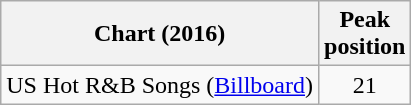<table class="wikitable sortable plainrowheaders" style="text-align:center">
<tr>
<th scope="col">Chart (2016)</th>
<th scope="col">Peak<br>position</th>
</tr>
<tr>
<td>US Hot R&B Songs (<a href='#'>Billboard</a>)</td>
<td>21</td>
</tr>
</table>
